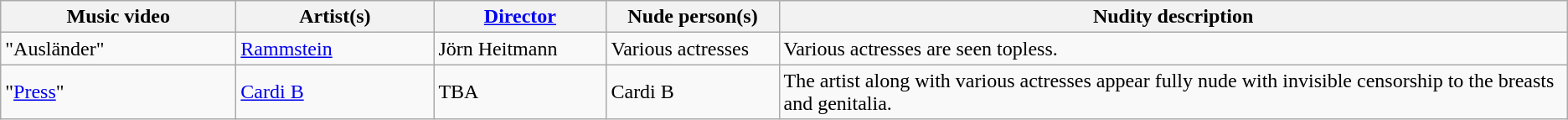<table class="wikitable">
<tr ">
<th scope="col" style="width:180px;">Music video</th>
<th scope="col" style="width:150px;">Artist(s)</th>
<th scope="col" style="width:130px;"><a href='#'>Director</a></th>
<th scope="col" style="width:130px;">Nude person(s)</th>
<th style=white-space:nowrap>Nudity description</th>
</tr>
<tr>
<td>"Ausländer"</td>
<td><a href='#'>Rammstein</a></td>
<td>Jörn Heitmann</td>
<td>Various actresses</td>
<td>Various actresses are seen topless.</td>
</tr>
<tr>
<td>"<a href='#'>Press</a>"</td>
<td><a href='#'>Cardi B</a></td>
<td>TBA</td>
<td>Cardi B</td>
<td>The artist along with various actresses appear fully nude with invisible censorship to the breasts and genitalia.</td>
</tr>
</table>
